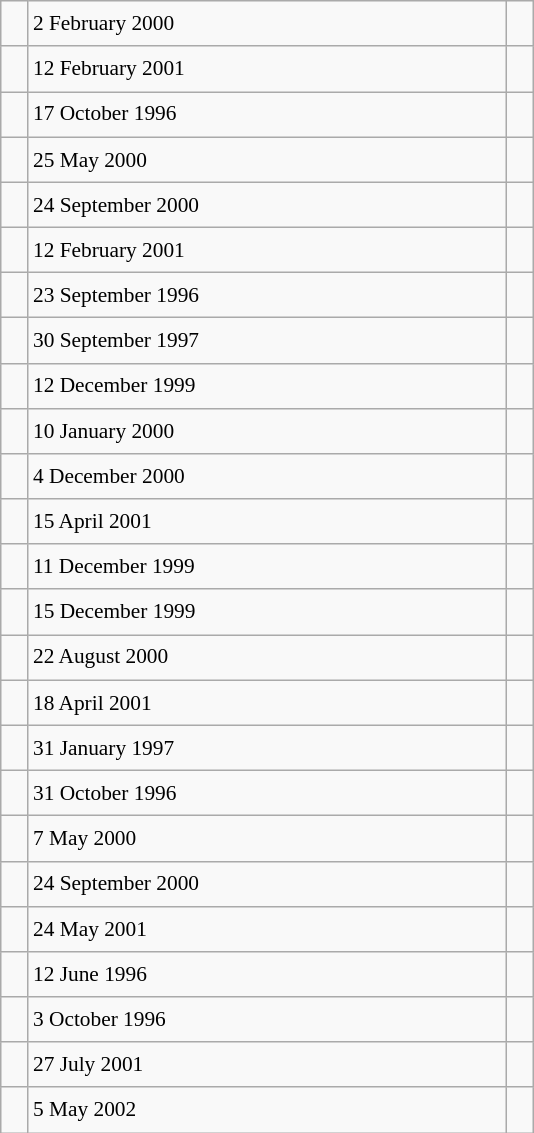<table class="wikitable" style="font-size: 89%; float: left; width: 25em; margin-right: 1em; line-height: 1.65em">
<tr>
<td></td>
<td>2 February 2000</td>
<td></td>
</tr>
<tr>
<td></td>
<td>12 February 2001</td>
<td></td>
</tr>
<tr>
<td></td>
<td>17 October 1996</td>
<td></td>
</tr>
<tr>
<td></td>
<td>25 May 2000</td>
<td></td>
</tr>
<tr>
<td></td>
<td>24 September 2000</td>
<td></td>
</tr>
<tr>
<td></td>
<td>12 February 2001</td>
<td></td>
</tr>
<tr>
<td></td>
<td>23 September 1996</td>
<td></td>
</tr>
<tr>
<td></td>
<td>30 September 1997</td>
<td></td>
</tr>
<tr>
<td></td>
<td>12 December 1999</td>
<td></td>
</tr>
<tr>
<td></td>
<td>10 January 2000</td>
<td></td>
</tr>
<tr>
<td></td>
<td>4 December 2000</td>
<td></td>
</tr>
<tr>
<td></td>
<td>15 April 2001</td>
<td></td>
</tr>
<tr>
<td></td>
<td>11 December 1999</td>
<td></td>
</tr>
<tr>
<td></td>
<td>15 December 1999</td>
<td></td>
</tr>
<tr>
<td></td>
<td>22 August 2000</td>
<td></td>
</tr>
<tr>
<td></td>
<td>18 April 2001</td>
<td></td>
</tr>
<tr>
<td></td>
<td>31 January 1997</td>
<td></td>
</tr>
<tr>
<td></td>
<td>31 October 1996</td>
<td></td>
</tr>
<tr>
<td></td>
<td>7 May 2000</td>
<td></td>
</tr>
<tr>
<td></td>
<td>24 September 2000</td>
<td></td>
</tr>
<tr>
<td></td>
<td>24 May 2001</td>
<td></td>
</tr>
<tr>
<td></td>
<td>12 June 1996</td>
<td></td>
</tr>
<tr>
<td></td>
<td>3 October 1996</td>
<td></td>
</tr>
<tr>
<td></td>
<td>27 July 2001</td>
<td></td>
</tr>
<tr>
<td></td>
<td>5 May 2002</td>
<td></td>
</tr>
</table>
